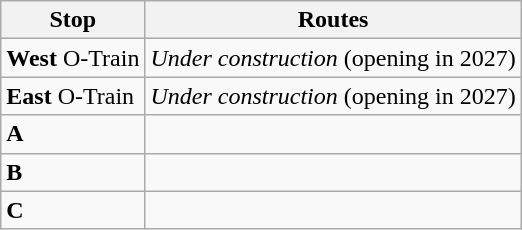<table class="wikitable">
<tr>
<th>Stop</th>
<th>Routes</th>
</tr>
<tr>
<td><strong>West</strong> O-Train</td>
<td> <em>Under construction</em> (opening in 2027)</td>
</tr>
<tr>
<td><strong>East</strong> O-Train</td>
<td> <em>Under construction</em> (opening in 2027)</td>
</tr>
<tr>
<td><strong>A</strong></td>
<td>          </td>
</tr>
<tr>
<td><strong>B</strong></td>
<td>               </td>
</tr>
<tr>
<td><strong>C</strong></td>
<td>        </td>
</tr>
</table>
